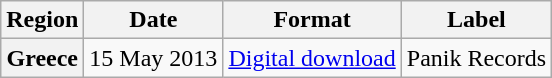<table class="wikitable plainrowheaders" style="text-align:center">
<tr>
<th>Region</th>
<th>Date</th>
<th>Format</th>
<th>Label</th>
</tr>
<tr>
<th scope="row">Greece</th>
<td>15 May 2013</td>
<td><a href='#'>Digital download</a></td>
<td>Panik Records</td>
</tr>
</table>
